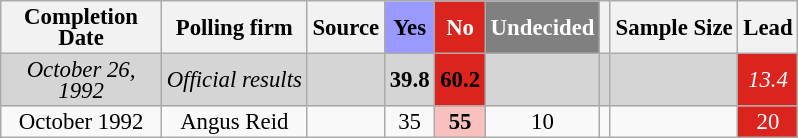<table class="wikitable sortable" style="text-align:center;font-size:95%;line-height:14px">
<tr>
<th style="width:100px;">Completion Date</th>
<th>Polling firm</th>
<th>Source</th>
<th class="unsortable" style="background:#99f;">Yes</th>
<th class="unsortable" style="background:#dc241f; color:white;">No</th>
<th class="unsortable" style="background:gray;color:white">Undecided</th>
<th class="unsortable"></th>
<th class="unsortable">Sample Size</th>
<th class="unsortable">Lead</th>
</tr>
<tr>
<td style="background:#D5D5D5"><em>October 26, 1992</em></td>
<td style="background:#D5D5D5"><em>Official results</em></td>
<td style="background:#D5D5D5"></td>
<td style="background:#D5D5D5"><strong>39.8</strong></td>
<td style="background:#dc241f"><strong>60.2</strong></td>
<td style="background:#D5D5D5"></td>
<td style="background:#D5D5D5"></td>
<td style="background:#D5D5D5"></td>
<td style="background:#dc241f; color:white;"><em>13.4</em></td>
</tr>
<tr>
<td>October 1992</td>
<td>Angus Reid</td>
<td></td>
<td>35</td>
<td style="background:#f8c1be;"><strong>55</strong></td>
<td>10</td>
<td></td>
<td></td>
<td style="background:#dc241f; color:white;">20</td>
</tr>
</table>
